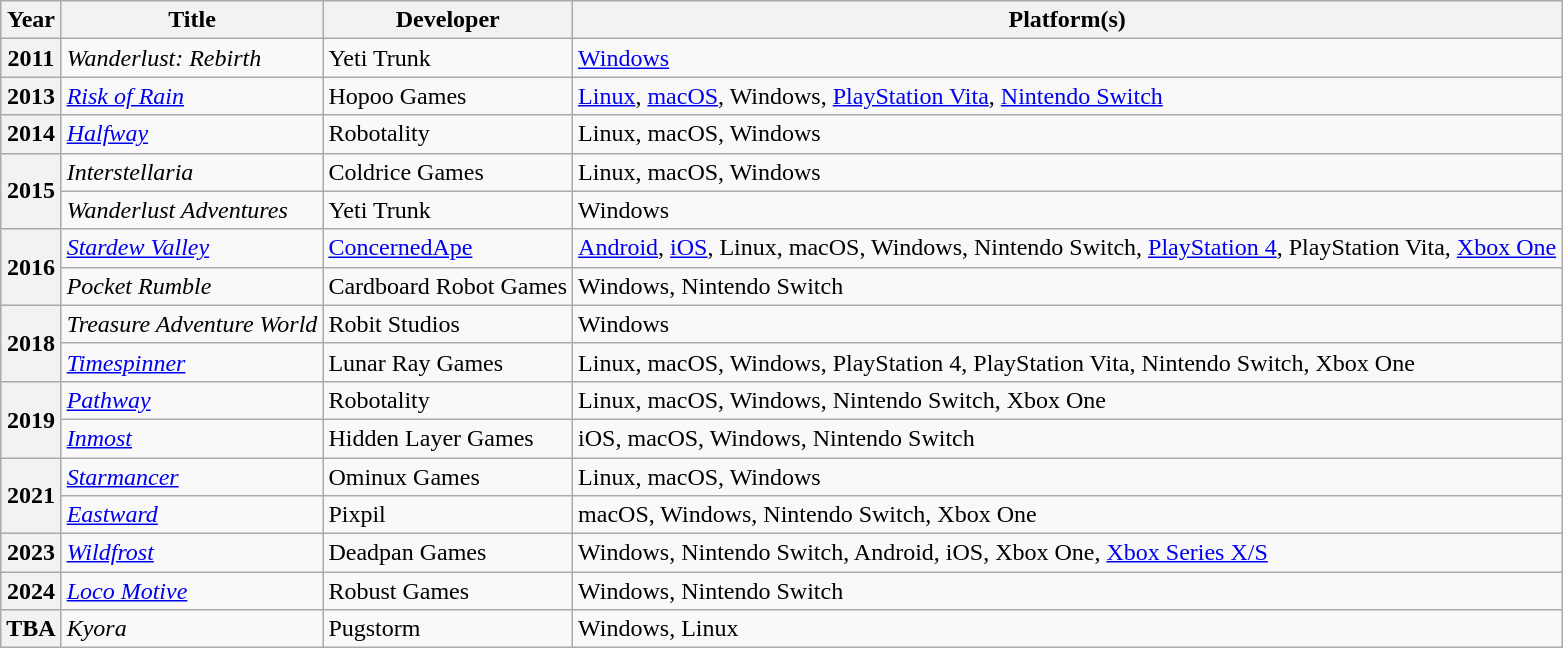<table class="wikitable sortable plainrowheaders">
<tr>
<th scope="col">Year</th>
<th scope="col">Title</th>
<th scope="col">Developer</th>
<th scope="col">Platform(s)</th>
</tr>
<tr>
<th scope="row">2011</th>
<td><em>Wanderlust: Rebirth</em></td>
<td>Yeti Trunk</td>
<td><a href='#'>Windows</a></td>
</tr>
<tr>
<th scope="row">2013</th>
<td><em><a href='#'>Risk of Rain</a></em></td>
<td>Hopoo Games</td>
<td><a href='#'>Linux</a>, <a href='#'>macOS</a>, Windows, <a href='#'>PlayStation Vita</a>, <a href='#'>Nintendo Switch</a></td>
</tr>
<tr>
<th scope="row">2014</th>
<td><em><a href='#'>Halfway</a></em></td>
<td>Robotality</td>
<td>Linux, macOS, Windows</td>
</tr>
<tr>
<th scope="row" rowspan="2">2015</th>
<td><em>Interstellaria</em></td>
<td>Coldrice Games</td>
<td>Linux, macOS, Windows</td>
</tr>
<tr>
<td><em>Wanderlust Adventures</em></td>
<td>Yeti Trunk</td>
<td>Windows</td>
</tr>
<tr>
<th scope="row" rowspan="2">2016</th>
<td><em><a href='#'>Stardew Valley</a></em></td>
<td><a href='#'>ConcernedApe</a></td>
<td><a href='#'>Android</a>, <a href='#'>iOS</a>, Linux, macOS, Windows, Nintendo Switch, <a href='#'>PlayStation 4</a>, PlayStation Vita, <a href='#'>Xbox One</a></td>
</tr>
<tr>
<td><em>Pocket Rumble</em></td>
<td>Cardboard Robot Games</td>
<td>Windows, Nintendo Switch</td>
</tr>
<tr>
<th scope="row" rowspan="2">2018</th>
<td><em>Treasure Adventure World</em></td>
<td>Robit Studios</td>
<td>Windows</td>
</tr>
<tr>
<td><em><a href='#'>Timespinner</a></em></td>
<td>Lunar Ray Games</td>
<td>Linux, macOS, Windows, PlayStation 4, PlayStation Vita, Nintendo Switch, Xbox One</td>
</tr>
<tr>
<th scope="row" rowspan="2">2019</th>
<td><em><a href='#'>Pathway</a></em></td>
<td>Robotality</td>
<td>Linux, macOS, Windows, Nintendo Switch, Xbox One</td>
</tr>
<tr>
<td><em><a href='#'>Inmost</a></em></td>
<td>Hidden Layer Games</td>
<td>iOS, macOS, Windows, Nintendo Switch</td>
</tr>
<tr>
<th rowspan="2" scope="row">2021</th>
<td><em><a href='#'>Starmancer</a></em></td>
<td>Ominux Games</td>
<td>Linux, macOS, Windows</td>
</tr>
<tr>
<td><em><a href='#'>Eastward</a></em></td>
<td>Pixpil</td>
<td>macOS, Windows, Nintendo Switch, Xbox One</td>
</tr>
<tr>
<th scope="row">2023</th>
<td><em><a href='#'>Wildfrost</a></em></td>
<td>Deadpan Games</td>
<td>Windows, Nintendo Switch, Android, iOS, Xbox One, <a href='#'>Xbox Series X/S</a></td>
</tr>
<tr>
<th scope="row">2024</th>
<td><em><a href='#'>Loco Motive</a></em></td>
<td>Robust Games</td>
<td>Windows, Nintendo Switch</td>
</tr>
<tr>
<th scope="row">TBA</th>
<td><em>Kyora</em></td>
<td>Pugstorm</td>
<td>Windows, Linux</td>
</tr>
</table>
